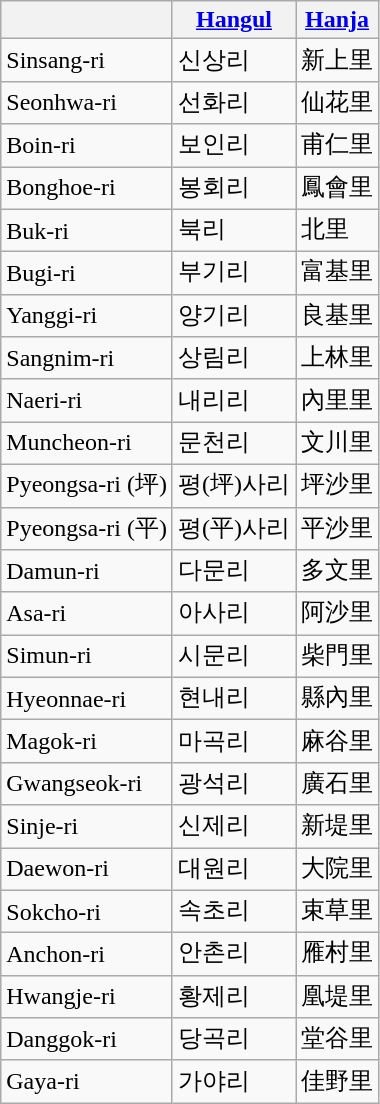<table class="wikitable">
<tr>
<th></th>
<th><a href='#'>Hangul</a></th>
<th><a href='#'>Hanja</a></th>
</tr>
<tr>
<td>Sinsang-ri</td>
<td>신상리</td>
<td>新上里</td>
</tr>
<tr>
<td>Seonhwa-ri</td>
<td>선화리</td>
<td>仙花里</td>
</tr>
<tr>
<td>Boin-ri</td>
<td>보인리</td>
<td>甫仁里</td>
</tr>
<tr>
<td>Bonghoe-ri</td>
<td>봉회리</td>
<td>鳳會里</td>
</tr>
<tr>
<td>Buk-ri</td>
<td>북리</td>
<td>北里</td>
</tr>
<tr>
<td>Bugi-ri</td>
<td>부기리</td>
<td>富基里</td>
</tr>
<tr>
<td>Yanggi-ri</td>
<td>양기리</td>
<td>良基里</td>
</tr>
<tr>
<td>Sangnim-ri</td>
<td>상림리</td>
<td>上林里</td>
</tr>
<tr>
<td>Naeri-ri</td>
<td>내리리</td>
<td>內里里</td>
</tr>
<tr>
<td>Muncheon-ri</td>
<td>문천리</td>
<td>文川里</td>
</tr>
<tr>
<td>Pyeongsa-ri (坪)</td>
<td>평(坪)사리</td>
<td>坪沙里</td>
</tr>
<tr>
<td>Pyeongsa-ri (平)</td>
<td>평(平)사리</td>
<td>平沙里</td>
</tr>
<tr>
<td>Damun-ri</td>
<td>다문리</td>
<td>多文里</td>
</tr>
<tr>
<td>Asa-ri</td>
<td>아사리</td>
<td>阿沙里</td>
</tr>
<tr>
<td>Simun-ri</td>
<td>시문리</td>
<td>柴門里</td>
</tr>
<tr>
<td>Hyeonnae-ri</td>
<td>현내리</td>
<td>縣內里</td>
</tr>
<tr>
<td>Magok-ri</td>
<td>마곡리</td>
<td>麻谷里</td>
</tr>
<tr>
<td>Gwangseok-ri</td>
<td>광석리</td>
<td>廣石里</td>
</tr>
<tr>
<td>Sinje-ri</td>
<td>신제리</td>
<td>新堤里</td>
</tr>
<tr>
<td>Daewon-ri</td>
<td>대원리</td>
<td>大院里</td>
</tr>
<tr>
<td>Sokcho-ri</td>
<td>속초리</td>
<td>束草里</td>
</tr>
<tr>
<td>Anchon-ri</td>
<td>안촌리</td>
<td>雁村里</td>
</tr>
<tr>
<td>Hwangje-ri</td>
<td>황제리</td>
<td>凰堤里</td>
</tr>
<tr>
<td>Danggok-ri</td>
<td>당곡리</td>
<td>堂谷里</td>
</tr>
<tr>
<td>Gaya-ri</td>
<td>가야리</td>
<td>佳野里</td>
</tr>
</table>
